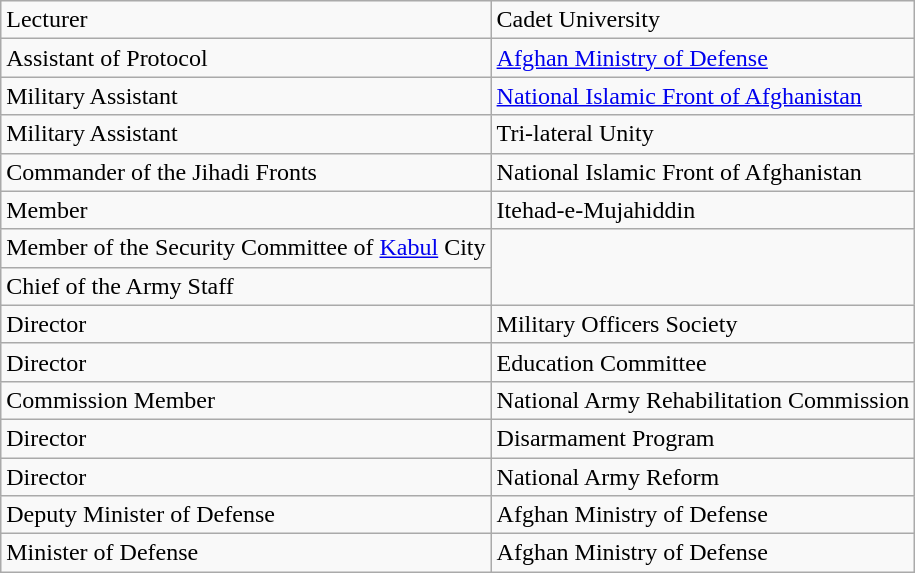<table class="wikitable">
<tr>
<td>Lecturer</td>
<td>Cadet University</td>
</tr>
<tr>
<td>Assistant of Protocol</td>
<td><a href='#'>Afghan Ministry of Defense</a></td>
</tr>
<tr>
<td>Military Assistant</td>
<td><a href='#'>National Islamic Front of Afghanistan</a></td>
</tr>
<tr>
<td>Military Assistant</td>
<td>Tri-lateral Unity</td>
</tr>
<tr>
<td>Commander of the Jihadi Fronts</td>
<td>National Islamic Front of Afghanistan</td>
</tr>
<tr>
<td>Member</td>
<td>Itehad-e-Mujahiddin</td>
</tr>
<tr>
<td>Member of the Security Committee of <a href='#'>Kabul</a> City</td>
</tr>
<tr>
<td>Chief of the Army Staff</td>
</tr>
<tr>
<td>Director</td>
<td>Military Officers Society</td>
</tr>
<tr>
<td>Director</td>
<td>Education Committee</td>
</tr>
<tr>
<td>Commission Member</td>
<td>National Army Rehabilitation Commission</td>
</tr>
<tr>
<td>Director</td>
<td>Disarmament Program</td>
</tr>
<tr>
<td>Director</td>
<td>National Army Reform</td>
</tr>
<tr>
<td>Deputy Minister of Defense</td>
<td>Afghan Ministry of Defense</td>
</tr>
<tr>
<td>Minister of Defense</td>
<td>Afghan Ministry of Defense</td>
</tr>
</table>
